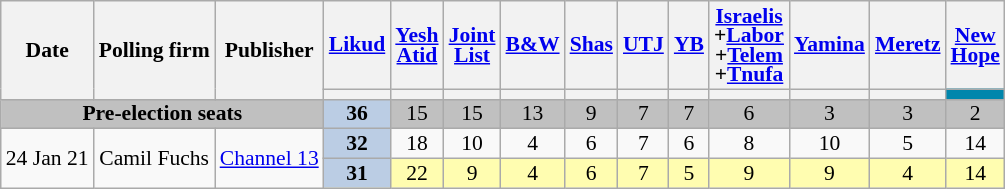<table class="wikitable sortable" style=text-align:center;font-size:90%;line-height:13px>
<tr>
<th rowspan=2>Date</th>
<th rowspan=2>Polling firm</th>
<th rowspan=2>Publisher</th>
<th><a href='#'>Likud</a></th>
<th><a href='#'>Yesh<br>Atid</a></th>
<th><a href='#'>Joint<br>List</a></th>
<th><a href='#'>B&W</a></th>
<th><a href='#'>Shas</a></th>
<th><a href='#'>UTJ</a></th>
<th><a href='#'>YB</a></th>
<th><a href='#'>Israelis</a><br>+<a href='#'>Labor</a><br>+<a href='#'>Telem</a><br>+<a href='#'>Tnufa</a></th>
<th><a href='#'>Yamina</a></th>
<th><a href='#'>Meretz</a></th>
<th><a href='#'>New<br>Hope</a></th>
</tr>
<tr>
<th style=background:></th>
<th style=background:></th>
<th style=background:></th>
<th style=background:></th>
<th style=background:></th>
<th style=background:></th>
<th style=background:></th>
<th style=background:></th>
<th style=background:></th>
<th style=background:></th>
<th style=background:#0086AC></th>
</tr>
<tr style=background:silver>
<td colspan=3><strong>Pre-election seats</strong></td>
<td style=background:#BBCDE4><strong>36</strong>	</td>
<td>15					</td>
<td>15					</td>
<td>13					</td>
<td>9					</td>
<td>7					</td>
<td>7					</td>
<td>6					</td>
<td>3					</td>
<td>3					</td>
<td>2					</td>
</tr>
<tr>
<td rowspan=2 data-sort-value=2021-01-24>24 Jan 21</td>
<td rowspan=2>Camil Fuchs</td>
<td rowspan=2><a href='#'>Channel 13</a></td>
<td style=background:#BBCDE4><strong>32</strong>	</td>
<td>18					</td>
<td>10					</td>
<td>4					</td>
<td>6					</td>
<td>7					</td>
<td>6					</td>
<td>8					</td>
<td>10					</td>
<td>5					</td>
<td>14					</td>
</tr>
<tr style=background:#fffdb0>
<td style=background:#BBCDE4><strong>31</strong>	</td>
<td>22					</td>
<td>9					</td>
<td>4					</td>
<td>6					</td>
<td>7					</td>
<td>5					</td>
<td>9					</td>
<td>9					</td>
<td>4					</td>
<td>14					</td>
</tr>
</table>
